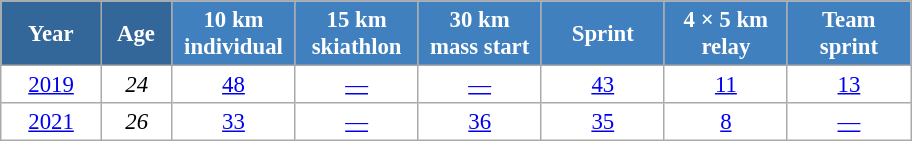<table class="wikitable" style="font-size:95%; text-align:center; border:grey solid 1px; border-collapse:collapse; background:#ffffff;">
<tr>
<th style="background-color:#369; color:white; width:60px;"> Year </th>
<th style="background-color:#369; color:white; width:40px;"> Age </th>
<th style="background-color:#4180be; color:white; width:75px;"> 10 km <br> individual </th>
<th style="background-color:#4180be; color:white; width:75px;"> 15 km <br> skiathlon </th>
<th style="background-color:#4180be; color:white; width:75px;"> 30 km <br> mass start </th>
<th style="background-color:#4180be; color:white; width:75px;"> Sprint </th>
<th style="background-color:#4180be; color:white; width:75px;"> 4 × 5 km <br> relay </th>
<th style="background-color:#4180be; color:white; width:75px;"> Team <br> sprint </th>
</tr>
<tr>
<td><a href='#'>2019</a></td>
<td><em>24</em></td>
<td><a href='#'>48</a></td>
<td><a href='#'>—</a></td>
<td><a href='#'>—</a></td>
<td><a href='#'>43</a></td>
<td><a href='#'>11</a></td>
<td><a href='#'>13</a></td>
</tr>
<tr>
<td><a href='#'>2021</a></td>
<td><em>26</em></td>
<td><a href='#'>33</a></td>
<td><a href='#'>—</a></td>
<td><a href='#'>36</a></td>
<td><a href='#'>35</a></td>
<td><a href='#'>8</a></td>
<td><a href='#'>—</a></td>
</tr>
</table>
